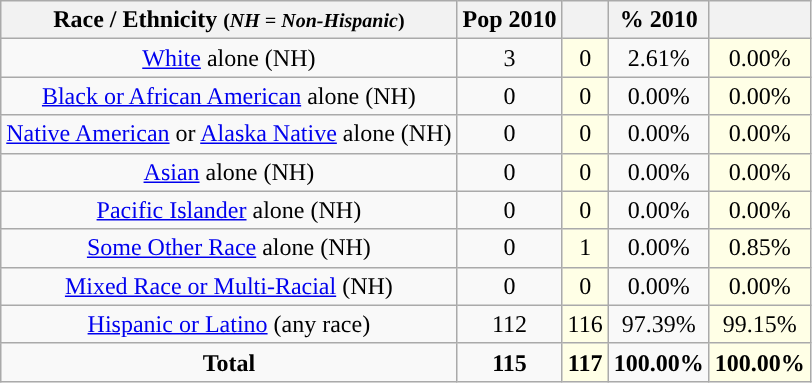<table class="wikitable" style="text-align:center;">
<tr>
<th>Race / Ethnicity <small>(<em>NH = Non-Hispanic</em>)</small></th>
<th>Pop 2010</th>
<th></th>
<th>% 2010</th>
<th></th>
</tr>
<tr>
<td><a href='#'>White</a> alone (NH)</td>
<td>3</td>
<td style='background: #ffffe6;'>0</td>
<td>2.61%</td>
<td style='background: #ffffe6;'>0.00%</td>
</tr>
<tr>
<td><a href='#'>Black or African American</a> alone (NH)</td>
<td>0</td>
<td style='background: #ffffe6;'>0</td>
<td>0.00%</td>
<td style='background: #ffffe6;'>0.00%</td>
</tr>
<tr>
<td><a href='#'>Native American</a> or <a href='#'>Alaska Native</a> alone (NH)</td>
<td>0</td>
<td style='background: #ffffe6;'>0</td>
<td>0.00%</td>
<td style='background: #ffffe6;'>0.00%</td>
</tr>
<tr>
<td><a href='#'>Asian</a> alone (NH)</td>
<td>0</td>
<td style='background: #ffffe6;'>0</td>
<td>0.00%</td>
<td style='background: #ffffe6;'>0.00%</td>
</tr>
<tr>
<td><a href='#'>Pacific Islander</a> alone (NH)</td>
<td>0</td>
<td style='background: #ffffe6;'>0</td>
<td>0.00%</td>
<td style='background: #ffffe6;'>0.00%</td>
</tr>
<tr>
<td><a href='#'>Some Other Race</a> alone (NH)</td>
<td>0</td>
<td style='background: #ffffe6;'>1</td>
<td>0.00%</td>
<td style='background: #ffffe6;'>0.85%</td>
</tr>
<tr>
<td><a href='#'>Mixed Race or Multi-Racial</a> (NH)</td>
<td>0</td>
<td style='background: #ffffe6;'>0</td>
<td>0.00%</td>
<td style='background: #ffffe6;'>0.00%</td>
</tr>
<tr>
<td><a href='#'>Hispanic or Latino</a> (any race)</td>
<td>112</td>
<td style='background: #ffffe6;'>116</td>
<td>97.39%</td>
<td style='background: #ffffe6;'>99.15%</td>
</tr>
<tr>
<td><strong>Total</strong></td>
<td><strong>115</strong></td>
<td style='background: #ffffe6;'><strong>117</strong></td>
<td><strong>100.00%</strong></td>
<td style='background: #ffffe6;'><strong>100.00%</strong></td>
</tr>
</table>
